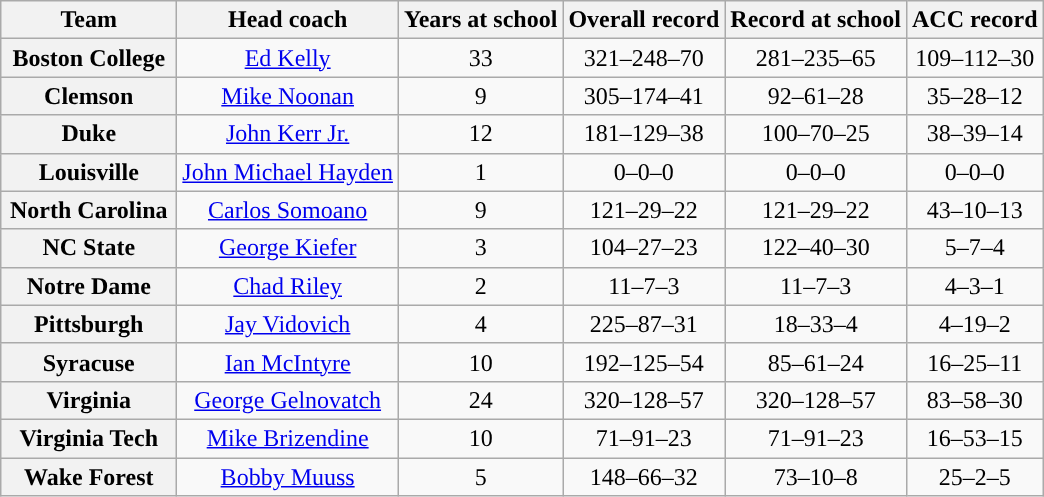<table class="wikitable sortable" style="text-align: center;">
<tr>
<th width="110">Team</th>
<th>Head coach</th>
<th>Years at school</th>
<th>Overall record</th>
<th>Record at school</th>
<th>ACC record</th>
</tr>
<tr>
<th>Boston College</th>
<td><a href='#'>Ed Kelly</a></td>
<td>33</td>
<td>321–248–70</td>
<td>281–235–65</td>
<td>109–112–30</td>
</tr>
<tr>
<th>Clemson</th>
<td><a href='#'>Mike Noonan</a></td>
<td>9</td>
<td>305–174–41</td>
<td>92–61–28</td>
<td>35–28–12</td>
</tr>
<tr>
<th>Duke</th>
<td><a href='#'>John Kerr Jr.</a></td>
<td>12</td>
<td>181–129–38</td>
<td>100–70–25</td>
<td>38–39–14</td>
</tr>
<tr>
<th>Louisville</th>
<td><a href='#'>John Michael Hayden</a></td>
<td>1</td>
<td>0–0–0</td>
<td>0–0–0</td>
<td>0–0–0</td>
</tr>
<tr>
<th>North Carolina</th>
<td><a href='#'>Carlos Somoano</a></td>
<td>9</td>
<td>121–29–22</td>
<td>121–29–22</td>
<td>43–10–13</td>
</tr>
<tr>
<th>NC State</th>
<td><a href='#'>George Kiefer</a></td>
<td>3</td>
<td>104–27–23</td>
<td>122–40–30</td>
<td>5–7–4</td>
</tr>
<tr>
<th>Notre Dame</th>
<td><a href='#'>Chad Riley</a></td>
<td>2</td>
<td>11–7–3</td>
<td>11–7–3</td>
<td>4–3–1</td>
</tr>
<tr>
<th>Pittsburgh</th>
<td><a href='#'>Jay Vidovich</a></td>
<td>4</td>
<td>225–87–31</td>
<td>18–33–4</td>
<td>4–19–2</td>
</tr>
<tr>
<th>Syracuse</th>
<td><a href='#'>Ian McIntyre</a></td>
<td>10</td>
<td>192–125–54</td>
<td>85–61–24</td>
<td>16–25–11</td>
</tr>
<tr>
<th>Virginia</th>
<td><a href='#'>George Gelnovatch</a></td>
<td>24</td>
<td>320–128–57</td>
<td>320–128–57</td>
<td>83–58–30</td>
</tr>
<tr>
<th>Virginia Tech</th>
<td><a href='#'>Mike Brizendine</a></td>
<td>10</td>
<td>71–91–23</td>
<td>71–91–23</td>
<td>16–53–15</td>
</tr>
<tr>
<th>Wake Forest</th>
<td><a href='#'>Bobby Muuss</a></td>
<td>5</td>
<td>148–66–32</td>
<td>73–10–8</td>
<td>25–2–5</td>
</tr>
</table>
